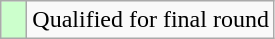<table class="wikitable">
<tr>
<td style="width:10px; background:#cfc"></td>
<td>Qualified for final round</td>
</tr>
</table>
